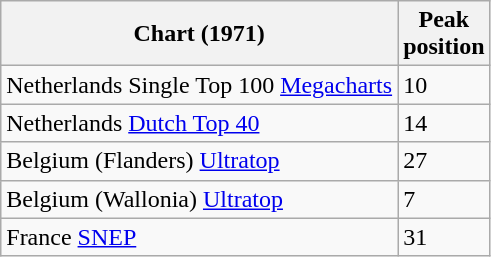<table class="wikitable sortable plainrowheaders">
<tr>
<th scope="col">Chart (1971)</th>
<th scope="col">Peak<br>position</th>
</tr>
<tr>
<td>Netherlands Single Top 100 <a href='#'>Megacharts</a></td>
<td>10</td>
</tr>
<tr>
<td>Netherlands <a href='#'>Dutch Top 40</a></td>
<td>14</td>
</tr>
<tr>
<td>Belgium (Flanders) <a href='#'>Ultratop</a></td>
<td>27</td>
</tr>
<tr>
<td>Belgium (Wallonia) <a href='#'>Ultratop</a></td>
<td>7</td>
</tr>
<tr>
<td>France <a href='#'>SNEP</a></td>
<td>31</td>
</tr>
</table>
